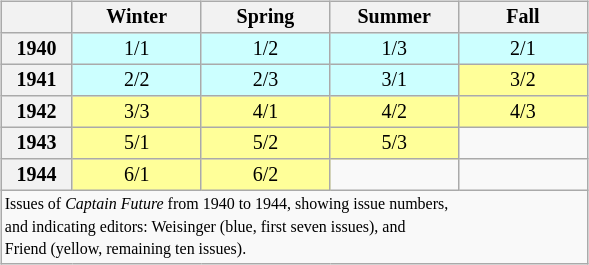<table class="wikitable" style="font-size: 10pt; line-height: 11pt; margin-left: 2em; text-align: center; float: right">
<tr>
<th></th>
<th>Winter</th>
<th>Spring</th>
<th>Summer</th>
<th>Fall</th>
</tr>
<tr>
<th>1940</th>
<td bgcolor=#ccffff>1/1</td>
<td bgcolor=#ccffff>1/2</td>
<td bgcolor=#ccffff>1/3</td>
<td bgcolor=#ccffff>2/1</td>
</tr>
<tr>
<th style="width:10%;">1941</th>
<td style="width:18%;" bgcolor=#ccffff>2/2</td>
<td style="width:18%;" bgcolor=#ccffff>2/3</td>
<td style="width:18%;" bgcolor=#ccffff>3/1</td>
<td style="width:18%;" bgcolor=#ffff99>3/2</td>
</tr>
<tr>
<th>1942</th>
<td bgcolor=#ffff99>3/3</td>
<td bgcolor=#ffff99>4/1</td>
<td bgcolor=#ffff99>4/2</td>
<td bgcolor=#ffff99>4/3</td>
</tr>
<tr>
<th>1943</th>
<td bgcolor=#ffff99>5/1</td>
<td bgcolor=#ffff99>5/2</td>
<td bgcolor=#ffff99>5/3</td>
<td></td>
</tr>
<tr>
<th>1944</th>
<td bgcolor=#ffff99>6/1</td>
<td bgcolor=#ffff99>6/2</td>
<td></td>
<td></td>
</tr>
<tr>
<td colspan="13" style=" width:100%; font-size: 8pt; text-align:left">Issues of <em>Captain Future</em> from 1940 to 1944, showing issue numbers,<br>and indicating editors: Weisinger (blue, first seven issues), and<br>Friend (yellow, remaining ten issues).</td>
</tr>
</table>
